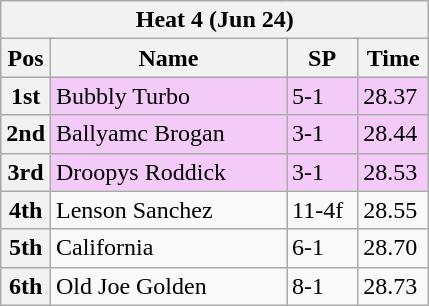<table class="wikitable">
<tr>
<th colspan="6">Heat 4 (Jun 24)</th>
</tr>
<tr>
<th width=20>Pos</th>
<th width=150>Name</th>
<th width=40>SP</th>
<th width=40>Time</th>
</tr>
<tr style="background: #f4caf9;">
<th>1st</th>
<td>Bubbly Turbo</td>
<td>5-1</td>
<td>28.37</td>
</tr>
<tr style="background: #f4caf9;">
<th>2nd</th>
<td>Ballyamc Brogan</td>
<td>3-1</td>
<td>28.44</td>
</tr>
<tr style="background: #f4caf9;">
<th>3rd</th>
<td>Droopys Roddick</td>
<td>3-1</td>
<td>28.53</td>
</tr>
<tr>
<th>4th</th>
<td>Lenson Sanchez</td>
<td>11-4f</td>
<td>28.55</td>
</tr>
<tr>
<th>5th</th>
<td>California</td>
<td>6-1</td>
<td>28.70</td>
</tr>
<tr>
<th>6th</th>
<td>Old Joe Golden</td>
<td>8-1</td>
<td>28.73</td>
</tr>
</table>
